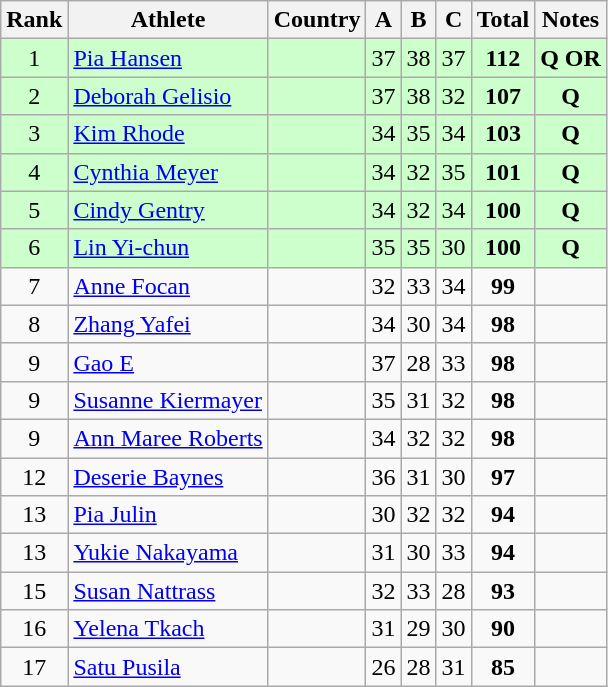<table class="wikitable sortable" style="text-align: center">
<tr>
<th>Rank</th>
<th>Athlete</th>
<th>Country</th>
<th>A</th>
<th>B</th>
<th>C</th>
<th>Total</th>
<th>Notes</th>
</tr>
<tr bgcolor=#ccffcc>
<td>1</td>
<td align=left><a href='#'>Pia Hansen</a></td>
<td align=left></td>
<td>37</td>
<td>38</td>
<td>37</td>
<td><strong>112</strong></td>
<td><strong>Q OR</strong></td>
</tr>
<tr bgcolor=#ccffcc>
<td>2</td>
<td align=left><a href='#'>Deborah Gelisio</a></td>
<td align=left></td>
<td>37</td>
<td>38</td>
<td>32</td>
<td><strong>107</strong></td>
<td><strong>Q</strong></td>
</tr>
<tr bgcolor=#ccffcc>
<td>3</td>
<td align=left><a href='#'>Kim Rhode</a></td>
<td align=left></td>
<td>34</td>
<td>35</td>
<td>34</td>
<td><strong>103</strong></td>
<td><strong>Q</strong></td>
</tr>
<tr bgcolor=#ccffcc>
<td>4</td>
<td align=left><a href='#'>Cynthia Meyer</a></td>
<td align=left></td>
<td>34</td>
<td>32</td>
<td>35</td>
<td><strong>101</strong></td>
<td><strong>Q</strong></td>
</tr>
<tr bgcolor=#ccffcc>
<td>5</td>
<td align=left><a href='#'>Cindy Gentry</a></td>
<td align=left></td>
<td>34</td>
<td>32</td>
<td>34</td>
<td><strong>100</strong></td>
<td><strong>Q</strong></td>
</tr>
<tr bgcolor=#ccffcc>
<td>6</td>
<td align=left><a href='#'>Lin Yi-chun</a></td>
<td align=left></td>
<td>35</td>
<td>35</td>
<td>30</td>
<td><strong>100</strong></td>
<td><strong>Q</strong></td>
</tr>
<tr>
<td>7</td>
<td align=left><a href='#'>Anne Focan</a></td>
<td align=left></td>
<td>32</td>
<td>33</td>
<td>34</td>
<td><strong>99</strong></td>
<td></td>
</tr>
<tr>
<td>8</td>
<td align=left><a href='#'>Zhang Yafei</a></td>
<td align=left></td>
<td>34</td>
<td>30</td>
<td>34</td>
<td><strong>98</strong></td>
<td></td>
</tr>
<tr>
<td>9</td>
<td align=left><a href='#'>Gao E</a></td>
<td align=left></td>
<td>37</td>
<td>28</td>
<td>33</td>
<td><strong>98</strong></td>
<td></td>
</tr>
<tr>
<td>9</td>
<td align=left><a href='#'>Susanne Kiermayer</a></td>
<td align=left></td>
<td>35</td>
<td>31</td>
<td>32</td>
<td><strong>98</strong></td>
<td></td>
</tr>
<tr>
<td>9</td>
<td align=left><a href='#'>Ann Maree Roberts</a></td>
<td align=left></td>
<td>34</td>
<td>32</td>
<td>32</td>
<td><strong>98</strong></td>
<td></td>
</tr>
<tr>
<td>12</td>
<td align=left><a href='#'>Deserie Baynes</a></td>
<td align=left></td>
<td>36</td>
<td>31</td>
<td>30</td>
<td><strong>97</strong></td>
<td></td>
</tr>
<tr>
<td>13</td>
<td align=left><a href='#'>Pia Julin</a></td>
<td align=left></td>
<td>30</td>
<td>32</td>
<td>32</td>
<td><strong>94</strong></td>
<td></td>
</tr>
<tr>
<td>13</td>
<td align=left><a href='#'>Yukie Nakayama</a></td>
<td align=left></td>
<td>31</td>
<td>30</td>
<td>33</td>
<td><strong>94</strong></td>
<td></td>
</tr>
<tr>
<td>15</td>
<td align=left><a href='#'>Susan Nattrass</a></td>
<td align=left></td>
<td>32</td>
<td>33</td>
<td>28</td>
<td><strong>93</strong></td>
<td></td>
</tr>
<tr>
<td>16</td>
<td align=left><a href='#'>Yelena Tkach</a></td>
<td align=left></td>
<td>31</td>
<td>29</td>
<td>30</td>
<td><strong>90</strong></td>
<td></td>
</tr>
<tr>
<td>17</td>
<td align=left><a href='#'>Satu Pusila</a></td>
<td align=left></td>
<td>26</td>
<td>28</td>
<td>31</td>
<td><strong>85</strong></td>
<td></td>
</tr>
</table>
